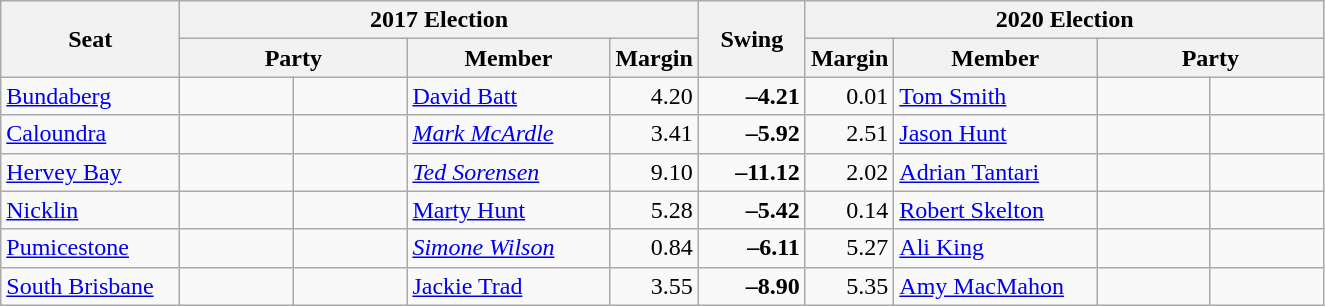<table class="wikitable">
<tr style="text-align: center">
<th rowspan="2" style="width: 7em">Seat</th>
<th colspan="4" style="width: 15em">2017 Election</th>
<th rowspan="2" style="width: 4em">Swing</th>
<th colspan="4" style="width: 15em">2020 Election</th>
</tr>
<tr style="text-align:center">
<th colspan="2" style="width: 9em">Party</th>
<th style="width: 8em">Member</th>
<th style="width: 3em">Margin</th>
<th style="width: 3em">Margin</th>
<th style="width: 8em">Member</th>
<th colspan="2" style="width: 9em">Party</th>
</tr>
<tr>
<td><a href='#'>Bundaberg</a></td>
<td></td>
<td></td>
<td><a href='#'>David Batt</a></td>
<td style="text-align: right;">4.20</td>
<td style="text-align: right;"><strong>–4.21</strong></td>
<td style="text-align: right;">0.01</td>
<td><a href='#'>Tom Smith</a></td>
<td></td>
<td></td>
</tr>
<tr>
<td><a href='#'>Caloundra</a></td>
<td></td>
<td></td>
<td><em><a href='#'>Mark McArdle</a></em></td>
<td style="text-align: right;">3.41</td>
<td style="text-align: right;"><strong>–5.92</strong></td>
<td style="text-align: right;">2.51</td>
<td><a href='#'>Jason Hunt</a></td>
<td></td>
<td></td>
</tr>
<tr>
<td><a href='#'>Hervey Bay</a></td>
<td></td>
<td></td>
<td><a href='#'><em>Ted Sorensen</em></a></td>
<td style="text-align: right;">9.10</td>
<td style="text-align: right;"><strong>–11.12</strong></td>
<td style="text-align: right;">2.02</td>
<td><a href='#'>Adrian Tantari</a></td>
<td></td>
<td></td>
</tr>
<tr>
<td><a href='#'>Nicklin</a></td>
<td></td>
<td></td>
<td><a href='#'>Marty Hunt</a></td>
<td style="text-align: right;">5.28</td>
<td style="text-align: right;"><strong>–5.42</strong></td>
<td style="text-align: right;">0.14</td>
<td><a href='#'>Robert Skelton</a></td>
<td></td>
<td></td>
</tr>
<tr>
<td><a href='#'>Pumicestone</a></td>
<td></td>
<td></td>
<td><a href='#'><em>Simone Wilson</em></a></td>
<td style="text-align: right;">0.84</td>
<td style="text-align: right;"><strong>–6.11</strong></td>
<td style="text-align: right;">5.27</td>
<td><a href='#'>Ali King</a></td>
<td></td>
<td></td>
</tr>
<tr>
<td><a href='#'>South Brisbane</a></td>
<td></td>
<td></td>
<td><a href='#'>Jackie Trad</a></td>
<td style="text-align: right;">3.55</td>
<td style="text-align: right;"><strong>–8.90</strong></td>
<td style="text-align: right;">5.35</td>
<td><a href='#'>Amy MacMahon</a></td>
<td></td>
<td></td>
</tr>
</table>
